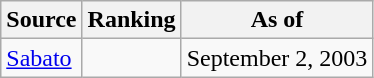<table class="wikitable" style="text-align:center">
<tr>
<th>Source</th>
<th>Ranking</th>
<th>As of</th>
</tr>
<tr>
<td align=left><a href='#'>Sabato</a><br></td>
<td></td>
<td>September 2, 2003</td>
</tr>
</table>
